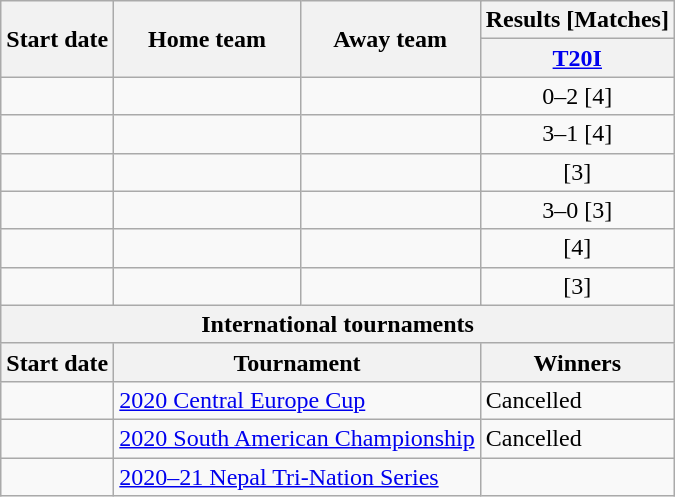<table class="wikitable" style="text-align:center;">
<tr>
<th rowspan=2>Start date</th>
<th rowspan=2>Home team</th>
<th rowspan=2>Away team</th>
<th colspan=3>Results [Matches]</th>
</tr>
<tr>
<th colspan=3><a href='#'>T20I</a></th>
</tr>
<tr>
<td style="text-align:left"><a href='#'></a></td>
<td style="text-align:left"></td>
<td style="text-align:left"></td>
<td colspan=3>0–2 [4]</td>
</tr>
<tr>
<td style="text-align:left"><a href='#'></a></td>
<td style="text-align:left"></td>
<td style="text-align:left"></td>
<td colspan=3>3–1 [4]</td>
</tr>
<tr>
<td style="text-align:left"><a href='#'></a></td>
<td style="text-align:left"></td>
<td style="text-align:left"></td>
<td colspan=3>[3]</td>
</tr>
<tr>
<td style="text-align:left"><a href='#'></a></td>
<td style="text-align:left"></td>
<td style="text-align:left"></td>
<td colspan=3>3–0 [3]</td>
</tr>
<tr>
<td style="text-align:left"><a href='#'></a></td>
<td style="text-align:left"></td>
<td style="text-align:left"></td>
<td colspan=3>[4]</td>
</tr>
<tr>
<td style="text-align:left"><a href='#'></a></td>
<td style="text-align:left"></td>
<td style="text-align:left"></td>
<td colspan=3>[3]</td>
</tr>
<tr>
<th colspan=6>International tournaments</th>
</tr>
<tr>
<th>Start date</th>
<th colspan=3>Tournament</th>
<th colspan=2>Winners</th>
</tr>
<tr>
<td style="text-align:left"><a href='#'></a></td>
<td style="text-align:left" colspan=3> <a href='#'>2020 Central Europe Cup</a></td>
<td style="text-align:left" colspan=2>Cancelled</td>
</tr>
<tr>
<td style="text-align:left"><a href='#'></a></td>
<td style="text-align:left" colspan=3> <a href='#'>2020 South American Championship</a></td>
<td style="text-align:left" colspan=3>Cancelled</td>
</tr>
<tr>
<td style="text-align:left"><a href='#'></a></td>
<td style="text-align:left" colspan=3> <a href='#'>2020–21 Nepal Tri-Nation Series</a></td>
<td style="text-align:left" colspan=3></td>
</tr>
</table>
